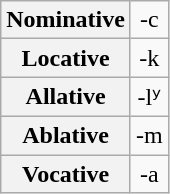<table class="wikitable">
<tr align="center">
<th>Nominative</th>
<td>-c</td>
</tr>
<tr align="center">
<th>Locative</th>
<td>-k</td>
</tr>
<tr align="center">
<th>Allative</th>
<td>-lʸ</td>
</tr>
<tr align="center">
<th>Ablative</th>
<td>-m</td>
</tr>
<tr align="center">
<th>Vocative</th>
<td>-a</td>
</tr>
</table>
